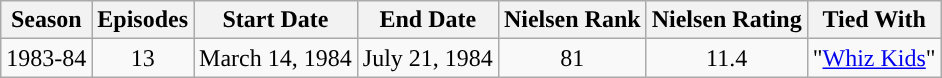<table class="wikitable" style="text-align: center">
<tr>
<th>Season</th>
<th>Episodes</th>
<th>Start Date</th>
<th>End Date</th>
<th>Nielsen Rank</th>
<th>Nielsen Rating</th>
<th>Tied With</th>
</tr>
<tr>
<td style="text-align:center">1983-84</td>
<td style="text-align:center">13</td>
<td style="text-align:center">March 14, 1984</td>
<td style="text-align:center" rowspan=6>July 21, 1984</td>
<td style="text-align:center: rowspan=8">81</td>
<td style="text-align:center">11.4</td>
<td style="text-align:center">"<a href='#'>Whiz Kids</a>"</td>
</tr>
</table>
